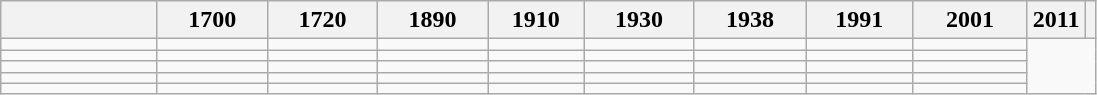<table class="wikitable">
<tr>
<th></th>
<th>1700</th>
<th>1720</th>
<th>1890</th>
<th>1910</th>
<th>1930</th>
<th>1938</th>
<th>1991</th>
<th>2001</th>
<th>2011</th>
<th></th>
</tr>
<tr>
<td style="width:97px;"></td>
<td style="width:66px;"></td>
<td style="width:66px;"></td>
<td style="width:66px;"></td>
<td style="width:57px;"></td>
<td style="width:66px;"></td>
<td style="width:67px;"></td>
<td style="width:64px;"></td>
<td style="width:69px;"></td>
</tr>
<tr>
<td style="width:97px;"></td>
<td style="width:66px;"></td>
<td style="width:66px;"></td>
<td style="width:66px;"></td>
<td style="width:57px;"></td>
<td style="width:66px;"></td>
<td style="width:67px;"></td>
<td style="width:64px;"></td>
<td style="width:69px;"></td>
</tr>
<tr>
<td style="width:97px;"></td>
<td style="width:66px;"></td>
<td style="width:66px;"></td>
<td style="width:66px;"></td>
<td style="width:57px;"></td>
<td style="width:66px;"></td>
<td style="width:67px;"></td>
<td style="width:64px;"></td>
<td style="width:69px;"></td>
</tr>
<tr>
<td style="width:97px;"></td>
<td style="width:66px;"></td>
<td style="width:66px;"></td>
<td style="width:66px;"></td>
<td style="width:57px;"></td>
<td style="width:66px;"></td>
<td style="width:67px;"></td>
<td style="width:64px;"></td>
<td style="width:69px;"></td>
</tr>
<tr>
<td style="width:97px;"></td>
<td style="width:66px;"></td>
<td style="width:66px;"></td>
<td style="width:66px;"></td>
<td style="width:57px;"></td>
<td style="width:66px;"></td>
<td style="width:67px;"></td>
<td style="width:64px;"></td>
<td style="width:69px;"></td>
</tr>
</table>
